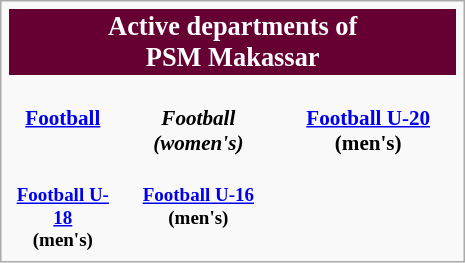<table class="infobox" style="font-size: 88%; width: 22em; text-align: center">
<tr>
<th colspan=3 style="font-size: 125%; background-color:#603; color:white; text-align:center;">Active departments of<br>PSM Makassar</th>
</tr>
<tr style="text-align: center">
<td><br><strong><a href='#'>Football</a></strong></td>
<td><br><strong><em>Football (women's)</em></strong></td>
<td><br><strong><a href='#'>Football U-20</a> (men's)</strong></td>
</tr>
<tr style="font-size: 90%; text-align: center">
<td><br><strong><a href='#'>Football U-18</a><br> (men's)</strong></td>
<td><br><strong><a href='#'>Football U-16</a><br> (men's)</strong></td>
</tr>
</table>
